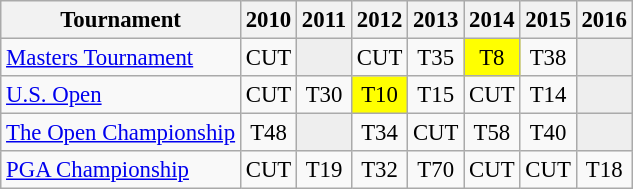<table class="wikitable" style="font-size:95%;text-align:center;">
<tr>
<th>Tournament</th>
<th>2010</th>
<th>2011</th>
<th>2012</th>
<th>2013</th>
<th>2014</th>
<th>2015</th>
<th>2016</th>
</tr>
<tr>
<td align=left><a href='#'>Masters Tournament</a></td>
<td>CUT</td>
<td style="background:#eeeeee;"></td>
<td>CUT</td>
<td>T35</td>
<td style="background:yellow;">T8</td>
<td>T38</td>
<td style="background:#eeeeee;"></td>
</tr>
<tr>
<td align=left><a href='#'>U.S. Open</a></td>
<td>CUT</td>
<td>T30</td>
<td style="background:yellow;">T10</td>
<td>T15</td>
<td>CUT</td>
<td>T14</td>
<td style="background:#eeeeee;"></td>
</tr>
<tr>
<td align=left><a href='#'>The Open Championship</a></td>
<td>T48</td>
<td style="background:#eeeeee;"></td>
<td>T34</td>
<td>CUT</td>
<td>T58</td>
<td>T40</td>
<td style="background:#eeeeee;"></td>
</tr>
<tr>
<td align=left><a href='#'>PGA Championship</a></td>
<td>CUT</td>
<td>T19</td>
<td>T32</td>
<td>T70</td>
<td>CUT</td>
<td>CUT</td>
<td>T18</td>
</tr>
</table>
